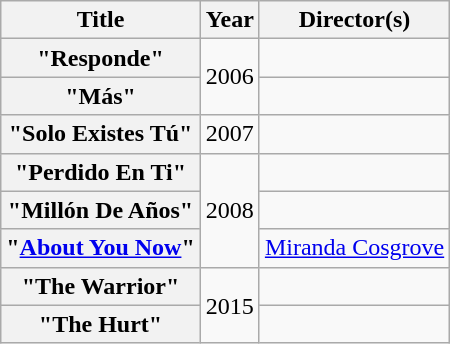<table class="wikitable plainrowheaders" style="text-align:center;">
<tr>
<th scope="col">Title</th>
<th scope="col">Year</th>
<th scope="col"><strong>Director(s)</strong></th>
</tr>
<tr>
<th scope="row">"Responde"</th>
<td rowspan="2">2006</td>
<td></td>
</tr>
<tr>
<th scope="row">"Más"</th>
<td></td>
</tr>
<tr>
<th scope="row">"Solo Existes Tú"</th>
<td>2007</td>
<td></td>
</tr>
<tr>
<th scope="row">"Perdido En Ti"</th>
<td rowspan="3">2008</td>
<td></td>
</tr>
<tr>
<th scope="row">"Millón De Años"</th>
<td></td>
</tr>
<tr>
<th scope="row">"<a href='#'>About You Now</a>"</th>
<td><a href='#'>Miranda Cosgrove</a></td>
</tr>
<tr>
<th scope="row">"The Warrior"</th>
<td rowspan="2">2015</td>
<td></td>
</tr>
<tr>
<th scope="row">"The Hurt"</th>
<td></td>
</tr>
</table>
